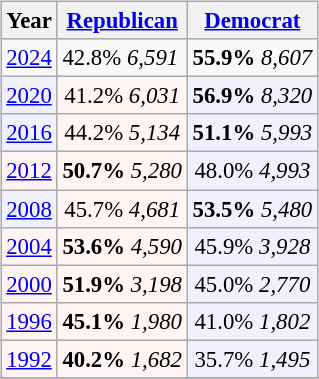<table class="wikitable" style="float:right; font-size:95%;">
<tr bgcolor=lightgrey>
<th>Year</th>
<th><a href='#'>Republican</a></th>
<th><a href='#'>Democrat</a></th>
</tr>
<tr>
<td><a href='#'>2024</a></td>
<td>42.8% <em>6,591</em></td>
<td><strong>55.9%</strong> <em>8,607</em></td>
</tr>
<tr>
<td align="center" bgcolor="#f0f0ff"><a href='#'>2020</a></td>
<td align="center" bgcolor="#fff3f3">41.2% <em>6,031</em></td>
<td align="center" bgcolor="#f0f0ff"><strong>56.9%</strong> <em>8,320</em></td>
</tr>
<tr>
<td align="center" bgcolor="#f0f0ff"><a href='#'>2016</a></td>
<td align="center" bgcolor="#fff3f3">44.2% <em>5,134</em></td>
<td align="center" bgcolor="#f0f0ff"><strong>51.1%</strong> <em>5,993</em></td>
</tr>
<tr>
<td align="center" bgcolor="#fff3f3"><a href='#'>2012</a></td>
<td align="center" bgcolor="#fff3f3"><strong>50.7%</strong> <em>5,280</em></td>
<td align="center" bgcolor="#f0f0ff">48.0% <em>4,993</em></td>
</tr>
<tr>
<td align="center" bgcolor="#f0f0ff"><a href='#'>2008</a></td>
<td align="center" bgcolor="#fff3f3">45.7% <em>4,681</em></td>
<td align="center" bgcolor="#f0f0ff"><strong>53.5%</strong> <em>5,480</em></td>
</tr>
<tr>
<td align="center" bgcolor="#fff3f3"><a href='#'>2004</a></td>
<td align="center" bgcolor="#fff3f3"><strong>53.6%</strong> <em>4,590</em></td>
<td align="center" bgcolor="#f0f0ff">45.9% <em>3,928</em></td>
</tr>
<tr>
<td align="center" bgcolor="#fff3f3"><a href='#'>2000</a></td>
<td align="center" bgcolor="#fff3f3"><strong>51.9%</strong> <em>3,198</em></td>
<td align="center" bgcolor="#f0f0ff">45.0% <em>2,770</em></td>
</tr>
<tr>
<td align="center" bgcolor="#fff3f3"><a href='#'>1996</a></td>
<td align="center" bgcolor="#fff3f3"><strong>45.1%</strong> <em>1,980</em></td>
<td align="center" bgcolor="#f0f0ff">41.0% <em>1,802</em></td>
</tr>
<tr>
<td align="center" bgcolor="#fff3f3"><a href='#'>1992</a></td>
<td align="center" bgcolor="#fff3f3"><strong>40.2%</strong> <em>1,682</em></td>
<td align="center" bgcolor="#f0f0ff">35.7% <em>1,495</em></td>
</tr>
<tr>
</tr>
</table>
